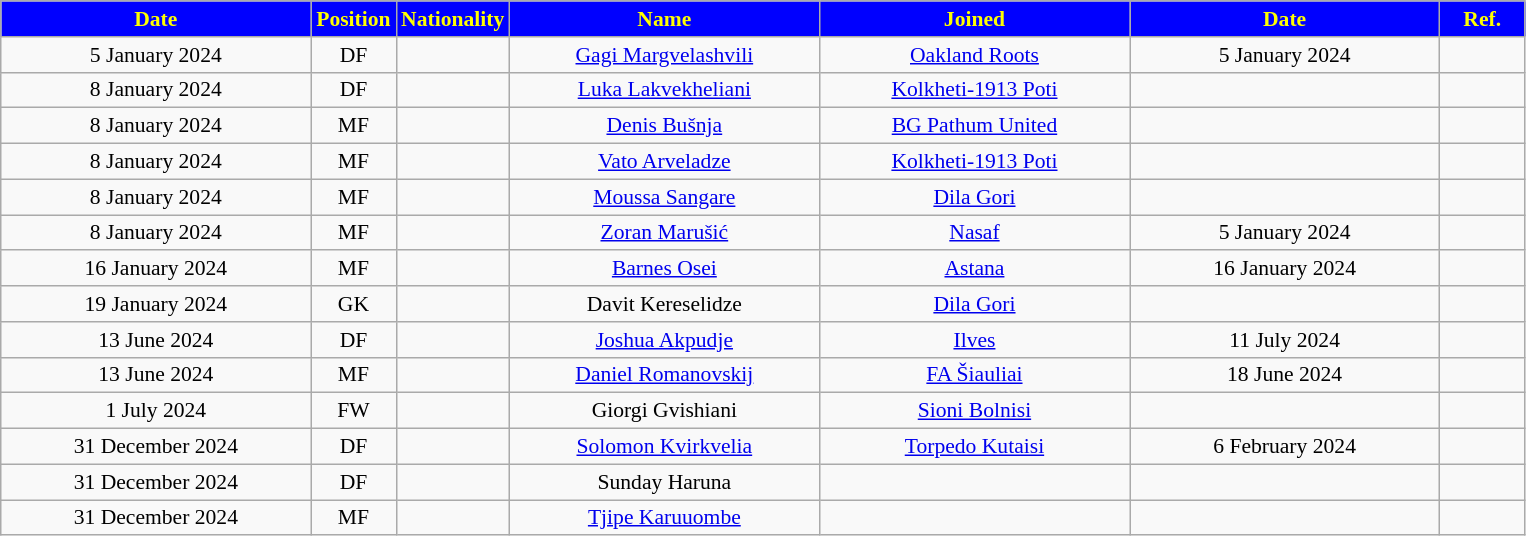<table class="wikitable"  style="text-align:center; font-size:90%; ">
<tr>
<th style="background:#0000FF; color:#ffff00; width:200px;">Date</th>
<th style="background:#0000FF; color:#ffff00; width:50px;">Position</th>
<th style="background:#0000FF; color:#ffff00; width:50px;">Nationality</th>
<th style="background:#0000FF; color:#ffff00; width:200px;">Name</th>
<th style="background:#0000FF; color:#ffff00; width:200px;">Joined</th>
<th style="background:#0000FF; color:#ffff00; width:200px;">Date</th>
<th style="background:#0000FF; color:#ffff00; width:50px;">Ref.</th>
</tr>
<tr>
<td>5 January 2024</td>
<td>DF</td>
<td></td>
<td><a href='#'>Gagi Margvelashvili</a></td>
<td><a href='#'>Oakland Roots</a></td>
<td>5 January 2024</td>
<td></td>
</tr>
<tr>
<td>8 January 2024</td>
<td>DF</td>
<td></td>
<td><a href='#'>Luka Lakvekheliani</a></td>
<td><a href='#'>Kolkheti-1913 Poti</a></td>
<td></td>
<td></td>
</tr>
<tr>
<td>8 January 2024</td>
<td>MF</td>
<td></td>
<td><a href='#'>Denis Bušnja</a></td>
<td><a href='#'>BG Pathum United</a></td>
<td></td>
<td></td>
</tr>
<tr>
<td>8 January 2024</td>
<td>MF</td>
<td></td>
<td><a href='#'>Vato Arveladze</a></td>
<td><a href='#'>Kolkheti-1913 Poti</a></td>
<td></td>
<td></td>
</tr>
<tr>
<td>8 January 2024</td>
<td>MF</td>
<td></td>
<td><a href='#'>Moussa Sangare</a></td>
<td><a href='#'>Dila Gori</a></td>
<td></td>
<td></td>
</tr>
<tr>
<td>8 January 2024</td>
<td>MF</td>
<td></td>
<td><a href='#'>Zoran Marušić</a></td>
<td><a href='#'>Nasaf</a></td>
<td>5 January 2024</td>
<td></td>
</tr>
<tr>
<td>16 January 2024</td>
<td>MF</td>
<td></td>
<td><a href='#'>Barnes Osei</a></td>
<td><a href='#'>Astana</a></td>
<td>16 January 2024</td>
<td></td>
</tr>
<tr>
<td>19 January 2024</td>
<td>GK</td>
<td></td>
<td>Davit Kereselidze</td>
<td><a href='#'>Dila Gori</a></td>
<td></td>
<td></td>
</tr>
<tr>
<td>13 June 2024</td>
<td>DF</td>
<td></td>
<td><a href='#'>Joshua Akpudje</a></td>
<td><a href='#'>Ilves</a></td>
<td>11 July 2024</td>
<td></td>
</tr>
<tr>
<td>13 June 2024</td>
<td>MF</td>
<td></td>
<td><a href='#'>Daniel Romanovskij</a></td>
<td><a href='#'>FA Šiauliai</a></td>
<td>18 June 2024</td>
<td></td>
</tr>
<tr>
<td>1 July 2024</td>
<td>FW</td>
<td></td>
<td>Giorgi Gvishiani</td>
<td><a href='#'>Sioni Bolnisi</a></td>
<td></td>
<td></td>
</tr>
<tr>
<td>31 December 2024</td>
<td>DF</td>
<td></td>
<td><a href='#'>Solomon Kvirkvelia</a></td>
<td><a href='#'>Torpedo Kutaisi</a></td>
<td>6 February 2024</td>
<td></td>
</tr>
<tr>
<td>31 December 2024</td>
<td>DF</td>
<td></td>
<td>Sunday Haruna</td>
<td></td>
<td></td>
<td></td>
</tr>
<tr>
<td>31 December 2024</td>
<td>MF</td>
<td></td>
<td><a href='#'>Tjipe Karuuombe</a></td>
<td></td>
<td></td>
<td></td>
</tr>
</table>
